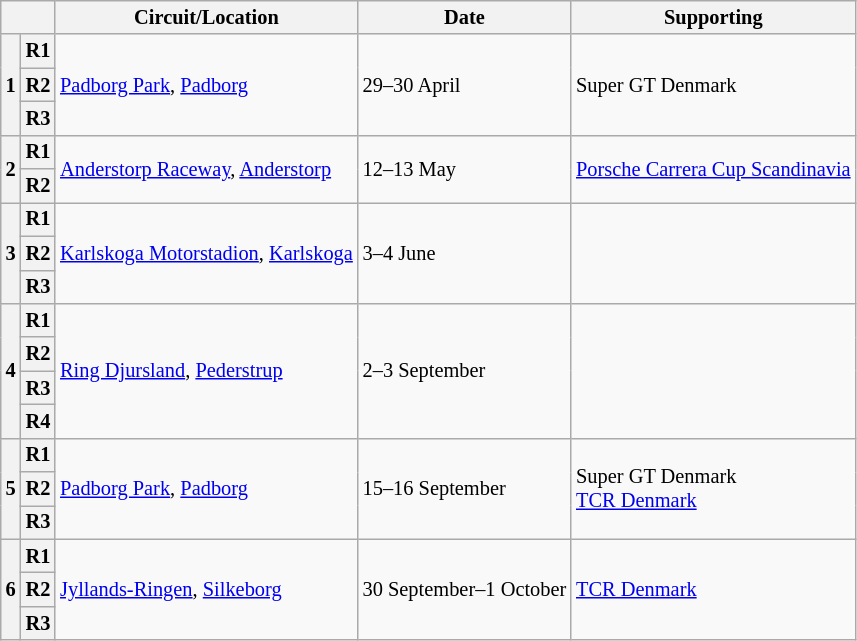<table class="wikitable" style="font-size: 85%">
<tr>
<th colspan=2></th>
<th>Circuit/Location</th>
<th>Date</th>
<th>Supporting</th>
</tr>
<tr>
<th rowspan=3>1</th>
<th>R1</th>
<td rowspan=3> <a href='#'>Padborg Park</a>, <a href='#'>Padborg</a></td>
<td rowspan=3>29–30 April</td>
<td rowspan=3>Super GT Denmark</td>
</tr>
<tr>
<th>R2</th>
</tr>
<tr>
<th>R3</th>
</tr>
<tr>
<th rowspan=2>2</th>
<th>R1</th>
<td rowspan=2> <a href='#'>Anderstorp Raceway</a>, <a href='#'>Anderstorp</a></td>
<td rowspan=2>12–13 May</td>
<td rowspan=2><a href='#'>Porsche Carrera Cup Scandinavia</a></td>
</tr>
<tr>
<th>R2</th>
</tr>
<tr>
<th rowspan=3>3</th>
<th>R1</th>
<td rowspan=3> <a href='#'>Karlskoga Motorstadion</a>, <a href='#'>Karlskoga</a></td>
<td rowspan=3>3–4 June</td>
<td rowspan=3></td>
</tr>
<tr>
<th>R2</th>
</tr>
<tr>
<th>R3</th>
</tr>
<tr>
<th rowspan=4>4</th>
<th>R1</th>
<td rowspan=4> <a href='#'>Ring Djursland</a>, <a href='#'>Pederstrup</a></td>
<td rowspan=4>2–3 September</td>
<td rowspan=4></td>
</tr>
<tr>
<th>R2</th>
</tr>
<tr>
<th>R3</th>
</tr>
<tr>
<th>R4</th>
</tr>
<tr>
<th rowspan=3>5</th>
<th>R1</th>
<td rowspan=3> <a href='#'>Padborg Park</a>, <a href='#'>Padborg</a></td>
<td rowspan=3>15–16 September</td>
<td rowspan=3>Super GT Denmark<br><a href='#'>TCR Denmark</a></td>
</tr>
<tr>
<th>R2</th>
</tr>
<tr>
<th>R3</th>
</tr>
<tr>
<th rowspan=3>6</th>
<th>R1</th>
<td rowspan=3> <a href='#'>Jyllands-Ringen</a>, <a href='#'>Silkeborg</a></td>
<td rowspan=3>30 September–1 October</td>
<td rowspan=3><a href='#'>TCR Denmark</a></td>
</tr>
<tr>
<th>R2</th>
</tr>
<tr>
<th>R3</th>
</tr>
</table>
